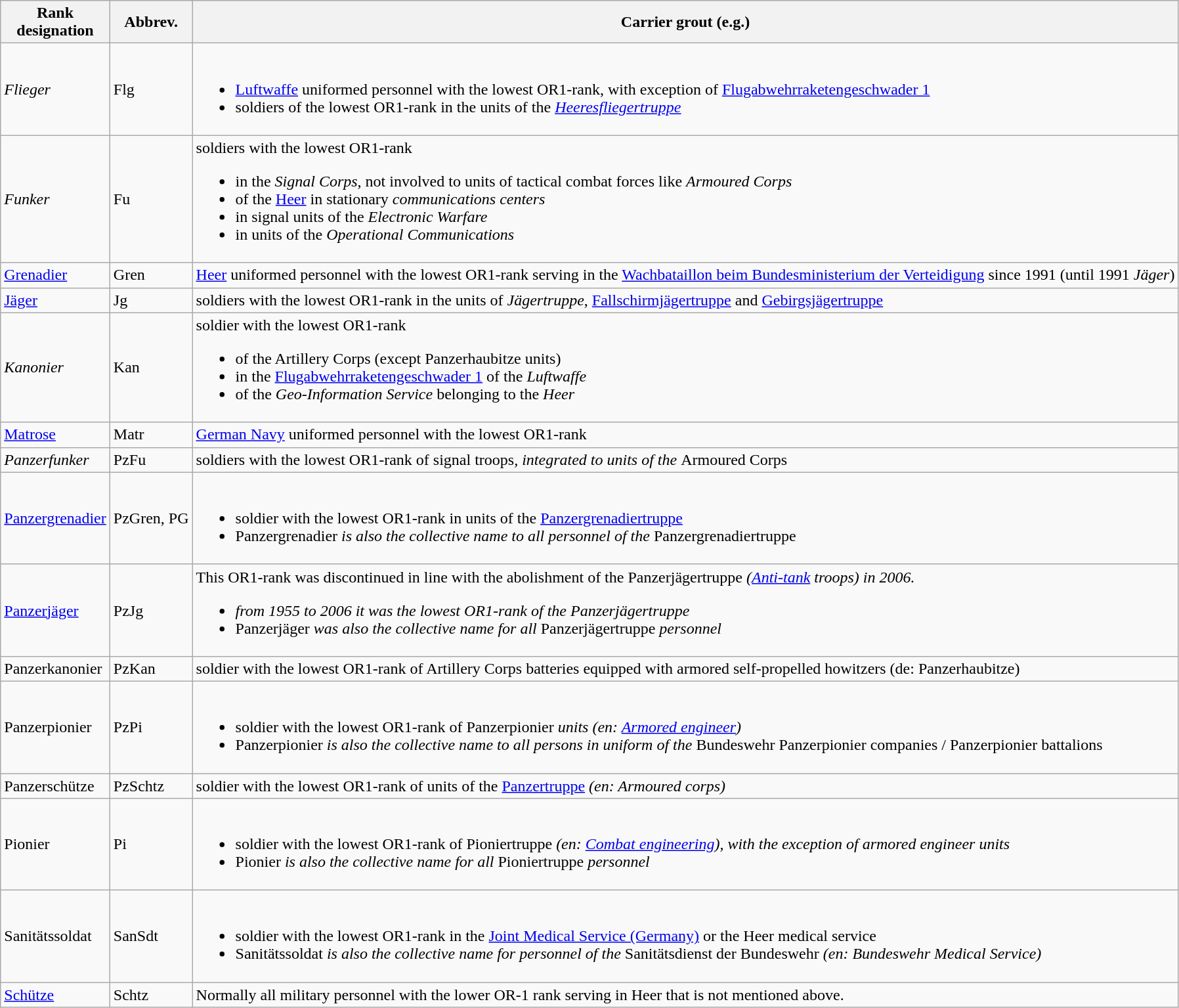<table class="wikitable">
<tr>
<th align="center">Rank<br>designation</th>
<th align="center">Abbrev.</th>
<th align="center">Carrier grout (e.g.)</th>
</tr>
<tr>
<td><em>Flieger</em></td>
<td>Flg</td>
<td><br><ul><li><a href='#'>Luftwaffe</a> uniformed personnel with the lowest OR1-rank, with exception of <a href='#'>Flugabwehrraketengeschwader 1</a></li><li>soldiers of the lowest OR1-rank in the units of the <a href='#'><em>Heeresfliegertruppe</em></a></li></ul></td>
</tr>
<tr>
<td><em>Funker</em></td>
<td>Fu</td>
<td>soldiers with the lowest OR1-rank<br><ul><li>in the <em>Signal Corps</em>, not involved to units of tactical combat forces like <em>Armoured Corps</em></li><li>of the <a href='#'>Heer</a> in stationary <em>communications centers</em></li><li>in signal units of the <em>Electronic Warfare</em></li><li>in units of the <em>Operational Communications</em></li></ul></td>
</tr>
<tr>
<td><a href='#'>Grenadier</a></td>
<td>Gren</td>
<td><a href='#'>Heer</a> uniformed personnel with the lowest OR1-rank serving in the <a href='#'>Wachbataillon beim Bundesministerium der Verteidigung</a> since 1991 (until 1991 <em>Jäger</em>)</td>
</tr>
<tr>
<td><a href='#'>Jäger</a></td>
<td>Jg</td>
<td>soldiers with the lowest OR1-rank in the units of <em>Jägertruppe</em>, <a href='#'>Fallschirmjägertruppe</a> and <a href='#'>Gebirgsjägertruppe</a></td>
</tr>
<tr>
<td><em>Kanonier</em></td>
<td>Kan</td>
<td>soldier with the lowest OR1-rank<br><ul><li>of the Artillery Corps  (except Panzerhaubitze units)</li><li>in the <a href='#'>Flugabwehrraketengeschwader 1</a> of the <em>Luftwaffe</em></li><li>of the <em>Geo-Information Service</em> belonging to the <em>Heer</em></li></ul></td>
</tr>
<tr>
<td><a href='#'>Matrose</a></td>
<td>Matr</td>
<td><a href='#'>German Navy</a> uniformed personnel with the lowest OR1-rank</td>
</tr>
<tr>
<td><em>Panzerfunker</em></td>
<td>PzFu</td>
<td>soldiers with the lowest OR1-rank of signal troops<em>, integrated to units of the </em>Armoured Corps<em></td>
</tr>
<tr>
<td><a href='#'>Panzergrenadier</a></td>
<td>PzGren, PG</td>
<td><br><ul><li>soldier with the lowest OR1-rank in units of the </em><a href='#'>Panzergrenadiertruppe</a><em></li><li></em>Panzergrenadier<em> is also the collective name to all personnel of the </em>Panzergrenadiertruppe<em></li></ul></td>
</tr>
<tr>
<td><a href='#'>Panzerjäger</a></td>
<td>PzJg</td>
<td>This OR1-rank was discontinued in line with the abolishment of the </em>Panzerjägertruppe<em> (<a href='#'>Anti-tank</a> troops) in 2006.<br><ul><li>from 1955 to 2006 it was the lowest OR1-rank of the Panzerjägertruppe</li><li></em>Panzerjäger<em> was also the collective name for all </em>Panzerjägertruppe<em> personnel</li></ul></td>
</tr>
<tr>
<td></em>Panzerkanonier<em></td>
<td>PzKan</td>
<td>soldier with the lowest OR1-rank of Artillery Corps batteries equipped with armored self-propelled howitzers (de: Panzerhaubitze)</td>
</tr>
<tr>
<td></em>Panzerpionier<em></td>
<td>PzPi</td>
<td><br><ul><li>soldier with the lowest OR1-rank of </em>Panzerpionier<em> units (en: <a href='#'>Armored engineer</a>)</li><li></em>Panzerpionier<em> is also the collective name to all persons in uniform of the </em>Bundeswehr Panzerpionier companies / Panzerpionier battalions <em></li></ul></td>
</tr>
<tr>
<td></em>Panzerschütze<em></td>
<td>PzSchtz</td>
<td>soldier with the lowest OR1-rank of units of the </em><a href='#'>Panzertruppe</a><em> (en: Armoured corps)</td>
</tr>
<tr>
<td></em>Pionier<em></td>
<td>Pi</td>
<td><br><ul><li>soldier with the lowest OR1-rank of </em>Pioniertruppe<em> (en: <a href='#'>Combat engineering</a>), with the exception of armored engineer units</li><li></em>Pionier<em> is also the collective name for all </em>Pioniertruppe<em> personnel</li></ul></td>
</tr>
<tr>
<td></em>Sanitätssoldat<em></td>
<td>SanSdt</td>
<td><br><ul><li>soldier with the lowest OR1-rank in the <a href='#'>Joint Medical Service (Germany)</a> or the Heer medical service</li><li></em>Sanitätssoldat<em> is also the collective name for personnel of the </em>Sanitätsdienst der Bundeswehr<em> (en: Bundeswehr Medical Service)</li></ul></td>
</tr>
<tr>
<td><a href='#'>Schütze</a></td>
<td>Schtz</td>
<td>Normally all military personnel with the lower OR-1 rank serving in Heer that is not mentioned above.</td>
</tr>
</table>
